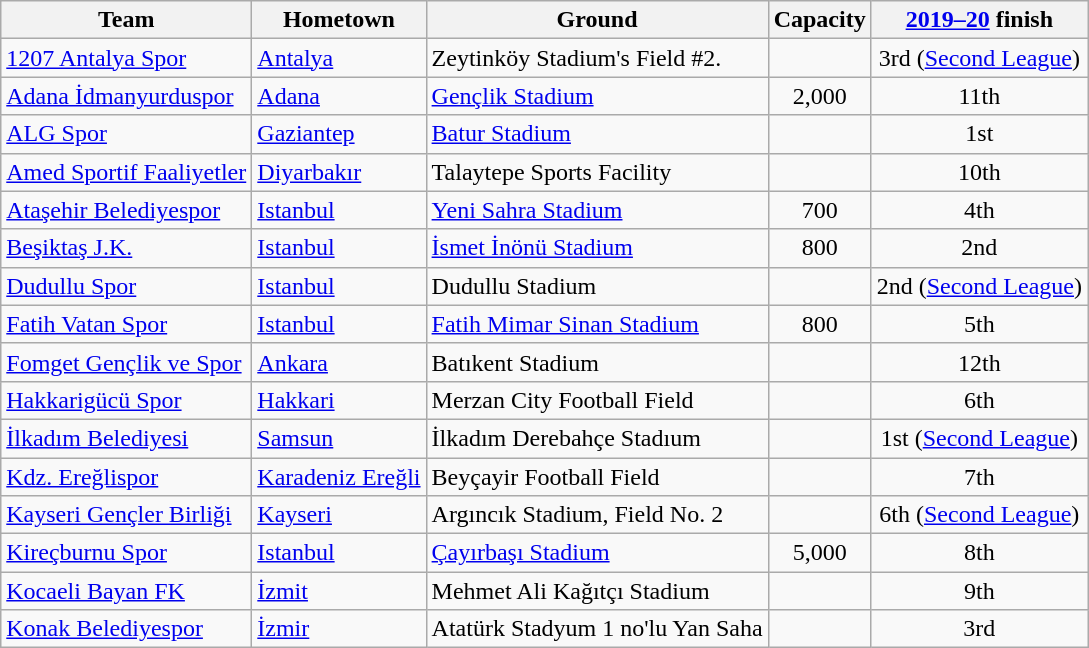<table class="wikitable sortable">
<tr>
<th>Team</th>
<th>Hometown</th>
<th>Ground</th>
<th>Capacity</th>
<th data-sort-type="number"><a href='#'>2019–20</a> finish</th>
</tr>
<tr>
<td><a href='#'>1207 Antalya Spor</a></td>
<td><a href='#'>Antalya</a></td>
<td>Zeytinköy Stadium's Field #2.</td>
<td></td>
<td align=center>3rd (<a href='#'>Second League</a>)</td>
</tr>
<tr |>
<td><a href='#'>Adana İdmanyurduspor</a></td>
<td><a href='#'>Adana</a></td>
<td><a href='#'>Gençlik Stadium</a></td>
<td align=center>2,000</td>
<td align=center>11th</td>
</tr>
<tr>
<td><a href='#'>ALG Spor</a></td>
<td><a href='#'>Gaziantep</a></td>
<td><a href='#'>Batur Stadium</a></td>
<td></td>
<td align=center>1st</td>
</tr>
<tr>
<td><a href='#'>Amed Sportif Faaliyetler</a></td>
<td><a href='#'>Diyarbakır</a></td>
<td>Talaytepe Sports Facility</td>
<td></td>
<td align=center>10th</td>
</tr>
<tr>
<td><a href='#'>Ataşehir Belediyespor</a></td>
<td><a href='#'>Istanbul</a></td>
<td><a href='#'>Yeni Sahra Stadium</a></td>
<td align=center>700</td>
<td align=center>4th</td>
</tr>
<tr>
<td><a href='#'>Beşiktaş J.K.</a></td>
<td><a href='#'>Istanbul</a></td>
<td><a href='#'>İsmet İnönü Stadium</a></td>
<td align=center>800</td>
<td align=center>2nd</td>
</tr>
<tr>
<td><a href='#'>Dudullu Spor</a></td>
<td><a href='#'>Istanbul</a></td>
<td>Dudullu Stadium</td>
<td></td>
<td align=center>2nd (<a href='#'>Second League</a>)</td>
</tr>
<tr>
<td><a href='#'>Fatih Vatan Spor</a></td>
<td><a href='#'>Istanbul</a></td>
<td><a href='#'>Fatih Mimar Sinan Stadium</a></td>
<td align=center>800</td>
<td align=center>5th</td>
</tr>
<tr>
<td><a href='#'>Fomget Gençlik ve Spor</a></td>
<td><a href='#'>Ankara</a></td>
<td>Batıkent Stadium</td>
<td align=center></td>
<td align=center>12th</td>
</tr>
<tr>
<td><a href='#'>Hakkarigücü Spor</a></td>
<td><a href='#'>Hakkari</a></td>
<td>Merzan City Football Field</td>
<td></td>
<td align=center> 6th</td>
</tr>
<tr>
<td><a href='#'>İlkadım Belediyesi</a></td>
<td><a href='#'>Samsun</a></td>
<td>İlkadım Derebahçe Stadıum</td>
<td></td>
<td align=center>1st (<a href='#'>Second League</a>)</td>
</tr>
<tr>
<td><a href='#'>Kdz. Ereğlispor</a></td>
<td><a href='#'>Karadeniz Ereğli</a></td>
<td>Beyçayir Football Field</td>
<td></td>
<td align=center>7th</td>
</tr>
<tr>
<td><a href='#'>Kayseri Gençler Birliği</a></td>
<td><a href='#'>Kayseri</a></td>
<td>Argıncık Stadium, Field No. 2</td>
<td></td>
<td align=center>6th (<a href='#'>Second League</a>)</td>
</tr>
<tr>
<td><a href='#'>Kireçburnu Spor</a></td>
<td><a href='#'>Istanbul</a></td>
<td><a href='#'>Çayırbaşı Stadium</a></td>
<td align=center>5,000</td>
<td align=center>8th</td>
</tr>
<tr>
<td><a href='#'>Kocaeli Bayan FK</a></td>
<td><a href='#'>İzmit</a></td>
<td>Mehmet Ali Kağıtçı Stadium</td>
<td></td>
<td align=center>9th</td>
</tr>
<tr>
<td><a href='#'>Konak Belediyespor</a></td>
<td><a href='#'>İzmir</a></td>
<td>Atatürk Stadyum 1 no'lu Yan Saha</td>
<td></td>
<td align=center>3rd</td>
</tr>
</table>
